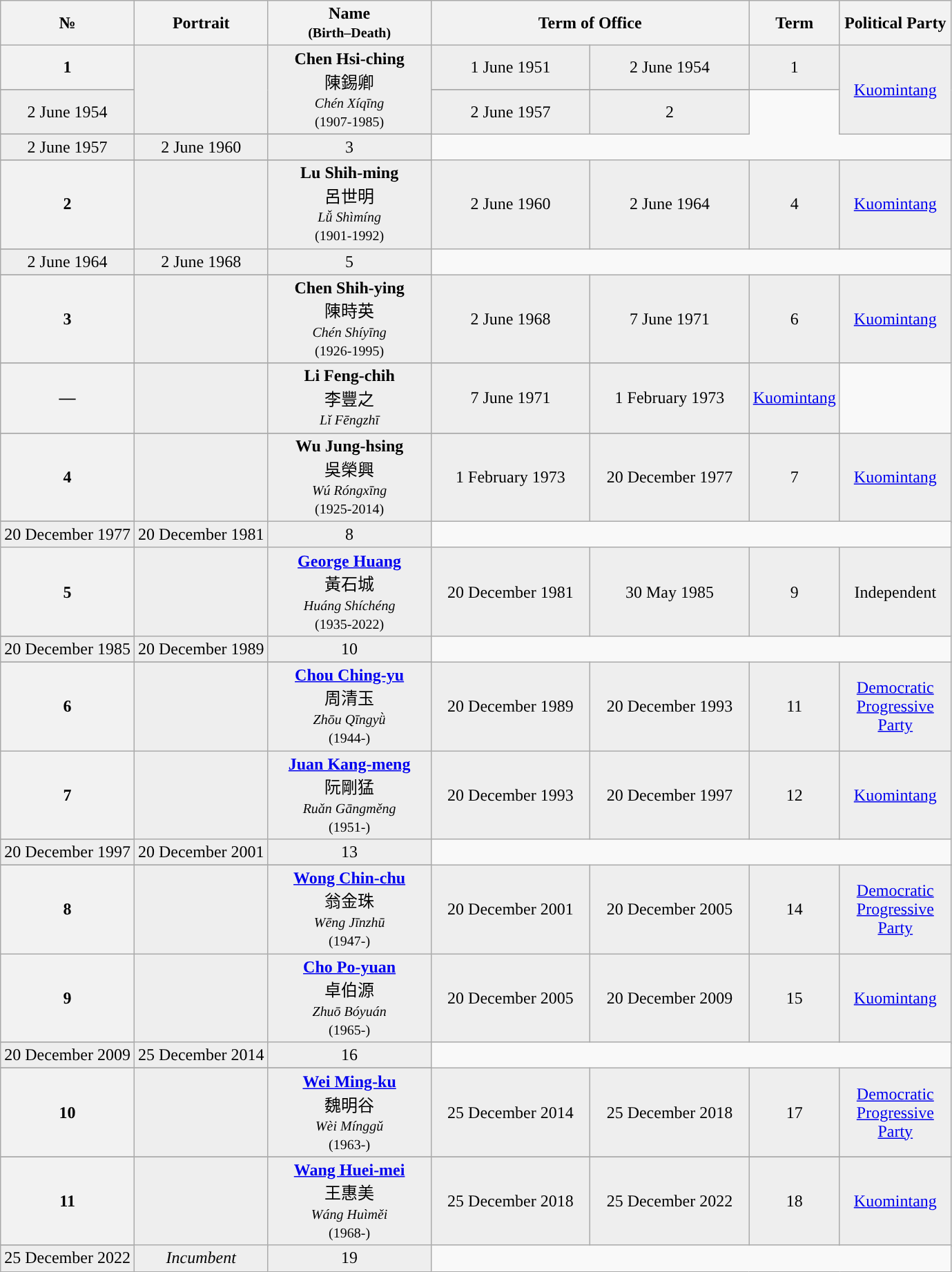<table class="wikitable" style="text-align:center">
<tr ->
<th>№</th>
<th>Portrait</th>
<th width="150">Name<br><small>(Birth–Death)</small></th>
<th colspan=2 width="300">Term of Office</th>
<th width="50">Term</th>
<th width = "100">Political Party</th>
</tr>
<tr - bgcolor=#EEEEEE>
<th style="background:">1</th>
<td rowspan=3></td>
<td rowspan=3><strong>Chen Hsi-ching</strong><br><span>陳錫卿 </span><br><small><em>Chén Xíqīng </em><br>(1907-1985)</small></td>
<td>1 June 1951</td>
<td>2 June 1954</td>
<td>1</td>
<td rowspan=3><a href='#'>Kuomintang</a></td>
</tr>
<tr ->
</tr>
<tr - bgcolor=#EEEEEE>
<td>2 June 1954</td>
<td>2 June 1957</td>
<td>2</td>
</tr>
<tr ->
</tr>
<tr - bgcolor=#EEEEEE>
<td>2 June 1957</td>
<td>2 June 1960</td>
<td>3</td>
</tr>
<tr ->
</tr>
<tr - bgcolor=#EEEEEE>
<th style="background:">2</th>
<td rowspan=2></td>
<td rowspan=2><strong>Lu Shih-ming</strong><br><span>呂世明 </span><br><small><em>Lǚ Shìmíng </em><br>(1901-1992)</small></td>
<td>2 June 1960</td>
<td>2 June 1964 </td>
<td>4</td>
<td rowspan=2><a href='#'>Kuomintang</a></td>
</tr>
<tr ->
</tr>
<tr - bgcolor=#EEEEEE>
<td>2 June 1964</td>
<td>2 June 1968</td>
<td>5</td>
</tr>
<tr ->
</tr>
<tr - bgcolor=#EEEEEE>
<th style="background:">3</th>
<td></td>
<td><strong>Chen Shih-ying</strong><br><span>陳時英 </span><br><small><em>Chén Shíyīng </em><br>(1926-1995)</small></td>
<td>2 June 1968</td>
<td>7 June 1971 </td>
<td rowspan=2>6</td>
<td><a href='#'>Kuomintang</a></td>
</tr>
<tr ->
</tr>
<tr - bgcolor=#EEEEEE>
<th style="background:">—</th>
<td></td>
<td><strong>Li Feng-chih</strong><br><span>李豐之 </span><br><small><em>Lǐ Fēngzhī </em><br></small></td>
<td>7 June 1971</td>
<td>1 February 1973 </td>
<td><a href='#'>Kuomintang</a></td>
</tr>
<tr ->
</tr>
<tr - bgcolor=#EEEEEE>
<th style="background:">4</th>
<td rowspan=2></td>
<td rowspan=2><strong>Wu Jung-hsing</strong><br><span>吳榮興 </span><br><small><em>Wú Róngxīng </em><br>(1925-2014)</small></td>
<td>1 February 1973</td>
<td>20 December 1977</td>
<td>7</td>
<td rowspan=2><a href='#'>Kuomintang</a></td>
</tr>
<tr ->
</tr>
<tr - bgcolor=#EEEEEE>
<td>20 December 1977</td>
<td>20 December 1981</td>
<td>8</td>
</tr>
<tr - bgcolor=#EEEEEE>
<th style="background:">5</th>
<td rowspan=2></td>
<td rowspan=2><strong><a href='#'>George Huang</a></strong><br><span>黃石城 </span><br><small><em>Huáng Shíchéng </em><br>(1935-2022)</small></td>
<td>20 December 1981</td>
<td>30 May 1985</td>
<td>9</td>
<td rowspan=2>Independent</td>
</tr>
<tr ->
</tr>
<tr - bgcolor=#EEEEEE>
<td>20 December 1985</td>
<td>20 December 1989</td>
<td>10</td>
</tr>
<tr ->
</tr>
<tr - bgcolor=#EEEEEE>
<th style="background:">6</th>
<td></td>
<td><strong><a href='#'>Chou Ching-yu</a></strong><br><span>周清玉 </span><br><small><em>Zhōu Qīngyǜ </em><br>(1944-)</small></td>
<td>20 December 1989</td>
<td>20 December 1993</td>
<td>11</td>
<td><a href='#'>Democratic Progressive Party</a></td>
</tr>
<tr - bgcolor=#EEEEEE>
<th style="background:">7</th>
<td rowspan=2></td>
<td rowspan=2><strong><a href='#'>Juan Kang-meng</a></strong><br><span>阮剛猛 </span><br><small><em>Ruǎn Gāngměng </em><br>(1951-)</small></td>
<td>20 December 1993</td>
<td>20 December 1997</td>
<td>12</td>
<td rowspan=2><a href='#'>Kuomintang</a></td>
</tr>
<tr ->
</tr>
<tr - bgcolor=#EEEEEE>
<td>20 December 1997</td>
<td>20 December 2001</td>
<td>13</td>
</tr>
<tr ->
</tr>
<tr - bgcolor=#EEEEEE>
<th style="background:">8</th>
<td></td>
<td><strong><a href='#'>Wong Chin-chu</a></strong><br><span>翁金珠 </span><br><small><em>Wēng Jīnzhū </em><br>(1947-)</small></td>
<td>20 December 2001</td>
<td>20 December 2005</td>
<td>14</td>
<td><a href='#'>Democratic Progressive Party</a></td>
</tr>
<tr - bgcolor=#EEEEEE>
<th style="background:">9</th>
<td rowspan=2></td>
<td rowspan=2><strong><a href='#'>Cho Po-yuan </a></strong><br><span>卓伯源 </span><br><small><em>Zhuō Bóyuán </em><br>(1965-)</small></td>
<td>20 December 2005</td>
<td>20 December 2009</td>
<td>15</td>
<td rowspan=2><a href='#'>Kuomintang</a></td>
</tr>
<tr ->
</tr>
<tr - bgcolor=#EEEEEE>
<td>20 December 2009</td>
<td>25 December 2014 </td>
<td>16</td>
</tr>
<tr ->
</tr>
<tr - bgcolor=#EEEEEE>
<th style="background:">10</th>
<td></td>
<td><strong><a href='#'>Wei Ming-ku</a></strong><br><span>魏明谷 </span><br><small><em>Wèi Mínggǔ </em><br>(1963-)</small></td>
<td>25 December 2014</td>
<td>25 December 2018 </td>
<td>17</td>
<td><a href='#'>Democratic Progressive Party</a></td>
</tr>
<tr>
</tr>
<tr - bgcolor=#EEEEEE>
<th style="background:">11</th>
<td rowspan=2></td>
<td rowspan=2><strong><a href='#'>Wang Huei-mei</a></strong><br><span>王惠美 </span><br><small><em>Wáng Huìměi </em><br>(1968-)</small></td>
<td>25 December 2018</td>
<td>25 December 2022</td>
<td>18</td>
<td rowspan=2><a href='#'>Kuomintang</a></td>
</tr>
<tr>
</tr>
<tr - bgcolor=#EEEEEE>
<td>25 December 2022</td>
<td><em>Incumbent</em></td>
<td>19</td>
</tr>
</table>
